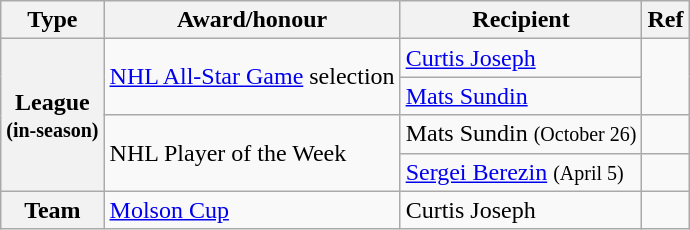<table class="wikitable">
<tr>
<th scope="col">Type</th>
<th scope="col">Award/honour</th>
<th scope="col">Recipient</th>
<th scope="col">Ref</th>
</tr>
<tr>
<th scope="row" rowspan="4">League<br><small>(in-season)</small></th>
<td rowspan="2"><a href='#'>NHL All-Star Game</a> selection</td>
<td><a href='#'>Curtis Joseph</a></td>
<td rowspan="2"></td>
</tr>
<tr>
<td><a href='#'>Mats Sundin</a></td>
</tr>
<tr>
<td rowspan="2">NHL Player of the Week</td>
<td>Mats Sundin <small>(October 26)</small></td>
<td></td>
</tr>
<tr>
<td><a href='#'>Sergei Berezin</a> <small>(April 5)</small></td>
<td></td>
</tr>
<tr>
<th scope="row">Team</th>
<td><a href='#'>Molson Cup</a></td>
<td>Curtis Joseph</td>
<td></td>
</tr>
</table>
